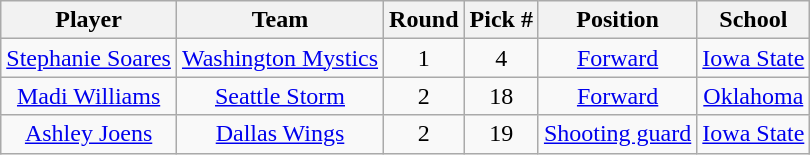<table class="wikitable" style="text-align:center;">
<tr>
<th>Player</th>
<th>Team</th>
<th>Round</th>
<th>Pick #</th>
<th>Position</th>
<th>School</th>
</tr>
<tr>
<td><a href='#'>Stephanie Soares</a></td>
<td><a href='#'>Washington Mystics</a></td>
<td>1</td>
<td>4</td>
<td><a href='#'>Forward</a></td>
<td><a href='#'>Iowa State</a></td>
</tr>
<tr>
<td><a href='#'>Madi Williams</a></td>
<td><a href='#'>Seattle Storm</a></td>
<td>2</td>
<td>18</td>
<td><a href='#'>Forward</a></td>
<td><a href='#'>Oklahoma</a></td>
</tr>
<tr>
<td><a href='#'>Ashley Joens</a></td>
<td><a href='#'>Dallas Wings</a></td>
<td>2</td>
<td>19</td>
<td><a href='#'>Shooting guard</a></td>
<td><a href='#'>Iowa State</a></td>
</tr>
</table>
